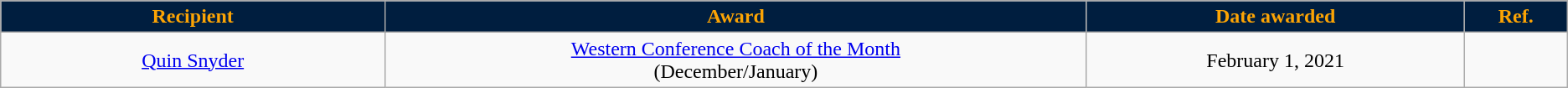<table class="wikitable sortable sortable" style="text-align: center">
<tr>
<th style="background:#001e3f; color:#fca404" width="5%">Recipient</th>
<th style="background:#001e3f; color:#fca404" width="9%">Award</th>
<th style="background:#001e3f; color:#fca404" width="5%">Date awarded</th>
<th style="background:#001e3f; color:#fca404" width="1%" class="unsortable">Ref.</th>
</tr>
<tr>
<td><a href='#'>Quin Snyder</a></td>
<td><a href='#'>Western Conference Coach of the Month</a><br>(December/January)<br></td>
<td>February 1, 2021</td>
<td></td>
</tr>
</table>
